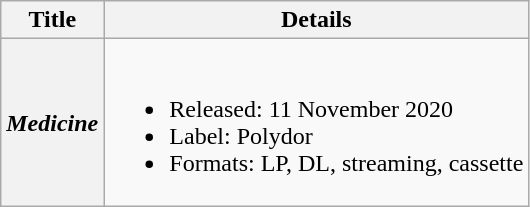<table class="wikitable plainrowheaders">
<tr>
<th>Title</th>
<th>Details</th>
</tr>
<tr>
<th scope="row"><em>Medicine</em></th>
<td><br><ul><li>Released: 11 November 2020</li><li>Label: Polydor</li><li>Formats: LP, DL, streaming, cassette</li></ul></td>
</tr>
</table>
